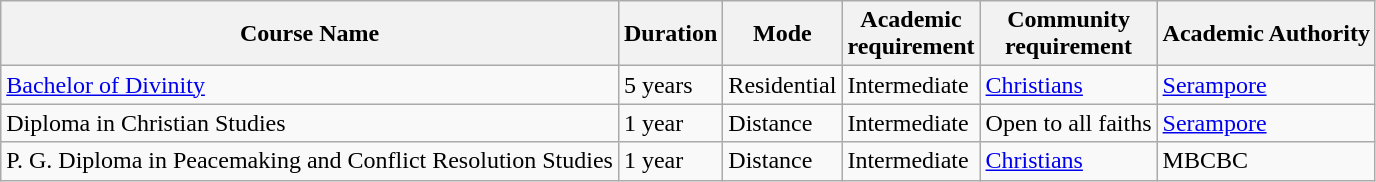<table class="wikitable sortable">
<tr>
<th>Course Name</th>
<th>Duration</th>
<th>Mode</th>
<th>Academic<br> requirement</th>
<th>Community<br> requirement</th>
<th>Academic Authority</th>
</tr>
<tr>
<td><a href='#'>Bachelor of Divinity</a></td>
<td>5 years</td>
<td>Residential</td>
<td>Intermediate</td>
<td><a href='#'>Christians</a></td>
<td><a href='#'>Serampore</a></td>
</tr>
<tr>
<td>Diploma in Christian Studies</td>
<td>1 year</td>
<td>Distance</td>
<td>Intermediate</td>
<td>Open to all faiths</td>
<td><a href='#'>Serampore</a></td>
</tr>
<tr>
<td>P. G. Diploma in Peacemaking and Conflict Resolution Studies</td>
<td>1 year</td>
<td>Distance</td>
<td>Intermediate</td>
<td><a href='#'>Christians</a></td>
<td>MBCBC</td>
</tr>
</table>
